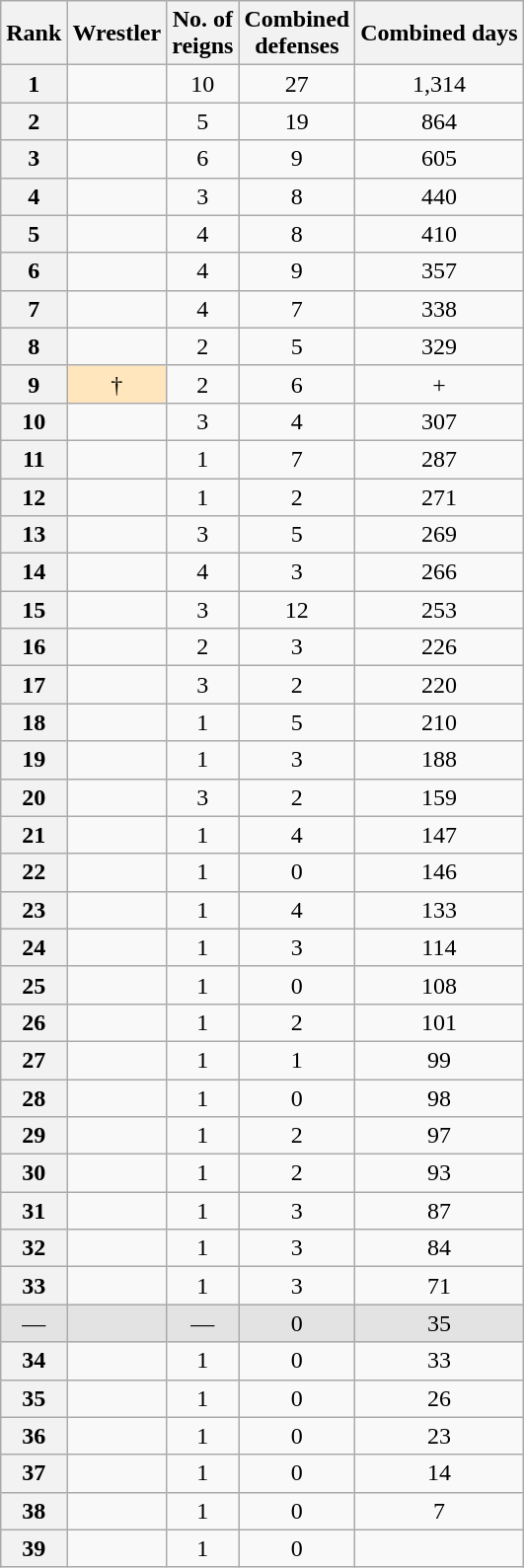<table class="wikitable sortable" style="text-align: center">
<tr>
<th>Rank</th>
<th>Wrestler</th>
<th>No. of<br>reigns</th>
<th>Combined <br>defenses</th>
<th>Combined days</th>
</tr>
<tr>
<th>1</th>
<td></td>
<td>10</td>
<td>27</td>
<td>1,314</td>
</tr>
<tr>
<th>2</th>
<td></td>
<td>5</td>
<td>19</td>
<td>864</td>
</tr>
<tr>
<th>3</th>
<td></td>
<td>6</td>
<td>9</td>
<td>605</td>
</tr>
<tr>
<th>4</th>
<td></td>
<td>3</td>
<td>8</td>
<td>440</td>
</tr>
<tr>
<th>5</th>
<td></td>
<td>4</td>
<td>8</td>
<td>410</td>
</tr>
<tr>
<th>6</th>
<td></td>
<td>4</td>
<td>9</td>
<td>357</td>
</tr>
<tr>
<th>7</th>
<td></td>
<td>4</td>
<td>7</td>
<td>338</td>
</tr>
<tr>
<th>8</th>
<td></td>
<td>2</td>
<td>5</td>
<td>329</td>
</tr>
<tr>
<th>9</th>
<td style="background-color:#FFE6BD"> †</td>
<td>2</td>
<td>6</td>
<td>+</td>
</tr>
<tr>
<th>10</th>
<td></td>
<td>3</td>
<td>4</td>
<td>307</td>
</tr>
<tr>
<th>11</th>
<td></td>
<td>1</td>
<td>7</td>
<td>287</td>
</tr>
<tr>
<th>12</th>
<td></td>
<td>1</td>
<td>2</td>
<td>271</td>
</tr>
<tr>
<th>13</th>
<td></td>
<td>3</td>
<td>5</td>
<td>269</td>
</tr>
<tr>
<th>14</th>
<td></td>
<td>4</td>
<td>3</td>
<td>266</td>
</tr>
<tr>
<th>15</th>
<td></td>
<td>3</td>
<td>12</td>
<td>253</td>
</tr>
<tr>
<th>16</th>
<td></td>
<td>2</td>
<td>3</td>
<td>226</td>
</tr>
<tr>
<th>17</th>
<td></td>
<td>3</td>
<td>2</td>
<td>220</td>
</tr>
<tr>
<th>18</th>
<td></td>
<td>1</td>
<td>5</td>
<td>210</td>
</tr>
<tr>
<th>19</th>
<td></td>
<td>1</td>
<td>3</td>
<td>188</td>
</tr>
<tr>
<th>20</th>
<td></td>
<td>3</td>
<td>2</td>
<td>159</td>
</tr>
<tr>
<th>21</th>
<td></td>
<td>1</td>
<td>4</td>
<td>147</td>
</tr>
<tr>
<th>22</th>
<td></td>
<td>1</td>
<td>0</td>
<td>146</td>
</tr>
<tr>
<th>23</th>
<td></td>
<td>1</td>
<td>4</td>
<td>133</td>
</tr>
<tr>
<th>24</th>
<td></td>
<td>1</td>
<td>3</td>
<td>114</td>
</tr>
<tr>
<th>25</th>
<td></td>
<td>1</td>
<td>0</td>
<td>108</td>
</tr>
<tr>
<th>26</th>
<td></td>
<td>1</td>
<td>2</td>
<td>101</td>
</tr>
<tr>
<th>27</th>
<td></td>
<td>1</td>
<td>1</td>
<td>99</td>
</tr>
<tr>
<th>28</th>
<td></td>
<td>1</td>
<td>0</td>
<td>98</td>
</tr>
<tr>
<th>29</th>
<td></td>
<td>1</td>
<td>2</td>
<td>97</td>
</tr>
<tr>
<th>30</th>
<td></td>
<td>1</td>
<td>2</td>
<td>93</td>
</tr>
<tr>
<th>31</th>
<td></td>
<td>1</td>
<td>3</td>
<td>87</td>
</tr>
<tr>
<th>32</th>
<td></td>
<td>1</td>
<td>3</td>
<td>84</td>
</tr>
<tr>
<th>33</th>
<td></td>
<td>1</td>
<td>3</td>
<td>71</td>
</tr>
<tr style="background:#e3e3e3;">
<td>—</td>
<td></td>
<td>—</td>
<td>0</td>
<td>35</td>
</tr>
<tr>
<th>34</th>
<td></td>
<td>1</td>
<td>0</td>
<td>33</td>
</tr>
<tr>
<th>35</th>
<td></td>
<td>1</td>
<td>0</td>
<td>26</td>
</tr>
<tr>
<th>36</th>
<td></td>
<td>1</td>
<td>0</td>
<td>23</td>
</tr>
<tr>
<th>37</th>
<td></td>
<td>1</td>
<td>0</td>
<td>14</td>
</tr>
<tr>
<th>38</th>
<td></td>
<td>1</td>
<td>0</td>
<td>7</td>
</tr>
<tr>
<th>39</th>
<td></td>
<td>1</td>
<td>0</td>
<td></td>
</tr>
</table>
